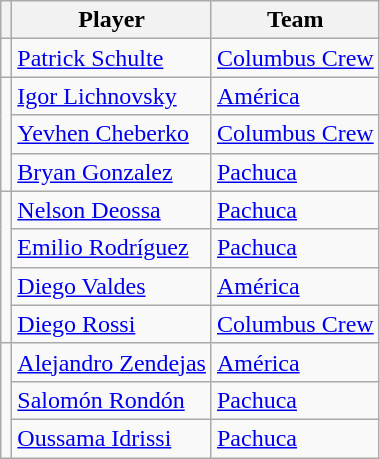<table class="wikitable">
<tr>
<th></th>
<th>Player</th>
<th>Team</th>
</tr>
<tr>
<td align=center></td>
<td> <a href='#'>Patrick Schulte</a></td>
<td> <a href='#'>Columbus Crew</a></td>
</tr>
<tr>
<td align=center rowspan=3></td>
<td> <a href='#'>Igor Lichnovsky</a></td>
<td> <a href='#'>América</a></td>
</tr>
<tr>
<td> <a href='#'>Yevhen Cheberko</a></td>
<td> <a href='#'>Columbus Crew</a></td>
</tr>
<tr>
<td> <a href='#'>Bryan Gonzalez</a></td>
<td> <a href='#'>Pachuca</a></td>
</tr>
<tr>
<td align=center rowspan=4></td>
<td> <a href='#'>Nelson Deossa</a></td>
<td> <a href='#'>Pachuca</a></td>
</tr>
<tr>
<td> <a href='#'>Emilio Rodríguez</a></td>
<td> <a href='#'>Pachuca</a></td>
</tr>
<tr>
<td> <a href='#'>Diego Valdes</a></td>
<td> <a href='#'>América</a></td>
</tr>
<tr>
<td> <a href='#'>Diego Rossi</a></td>
<td> <a href='#'>Columbus Crew</a></td>
</tr>
<tr>
<td align=center rowspan=3></td>
<td> <a href='#'>Alejandro Zendejas</a></td>
<td> <a href='#'>América</a></td>
</tr>
<tr>
<td> <a href='#'>Salomón Rondón</a></td>
<td> <a href='#'>Pachuca</a></td>
</tr>
<tr>
<td> <a href='#'>Oussama Idrissi</a></td>
<td> <a href='#'>Pachuca</a></td>
</tr>
</table>
